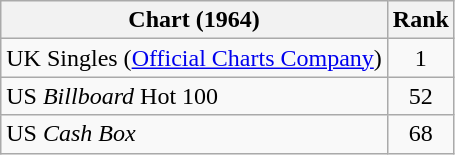<table class="wikitable">
<tr>
<th align="left">Chart (1964)</th>
<th style="text-align:center;">Rank</th>
</tr>
<tr>
<td>UK Singles (<a href='#'>Official Charts Company</a>)</td>
<td style="text-align:center;">1</td>
</tr>
<tr>
<td>US <em>Billboard</em> Hot 100</td>
<td style="text-align:center;">52</td>
</tr>
<tr>
<td>US <em>Cash Box</em></td>
<td style="text-align:center;">68</td>
</tr>
</table>
